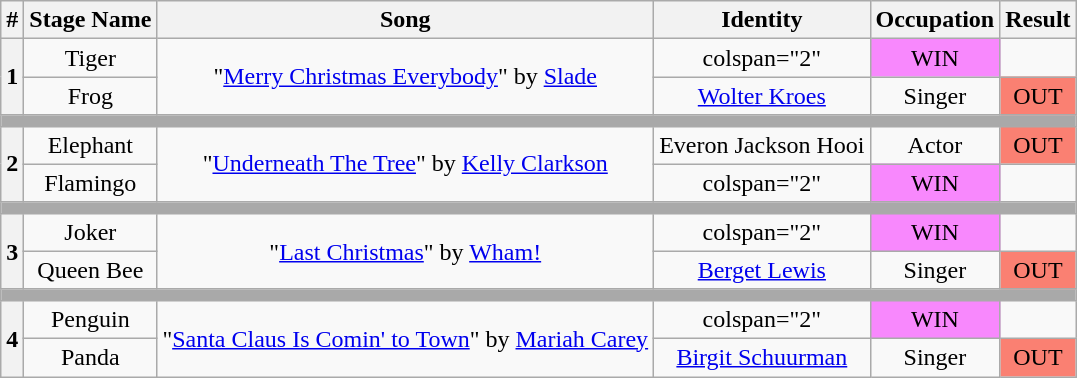<table class="wikitable plainrowheaders" style="text-align: center;">
<tr>
<th><strong>#</strong></th>
<th><strong>Stage Name</strong></th>
<th><strong>Song</strong></th>
<th>Identity</th>
<th><strong>Occupation</strong></th>
<th>Result</th>
</tr>
<tr>
<th rowspan="2">1</th>
<td>Tiger</td>
<td rowspan="2">"<a href='#'>Merry Christmas Everybody</a>" by <a href='#'>Slade</a></td>
<td>colspan="2" </td>
<td bgcolor="F888FD">WIN</td>
</tr>
<tr>
<td>Frog</td>
<td><a href='#'>Wolter Kroes</a></td>
<td>Singer</td>
<td bgcolor="salmon">OUT</td>
</tr>
<tr>
<th colspan="6" style="background:darkgrey"></th>
</tr>
<tr>
<th rowspan="2">2</th>
<td>Elephant</td>
<td rowspan="2">"<a href='#'>Underneath The Tree</a>" by <a href='#'>Kelly Clarkson</a></td>
<td>Everon Jackson Hooi</td>
<td>Actor</td>
<td bgcolor="salmon">OUT</td>
</tr>
<tr>
<td>Flamingo</td>
<td>colspan="2" </td>
<td bgcolor="F888FD">WIN</td>
</tr>
<tr>
<th colspan="6" style="background:darkgrey"></th>
</tr>
<tr>
<th rowspan="2">3</th>
<td>Joker</td>
<td rowspan="2">"<a href='#'>Last Christmas</a>" by <a href='#'>Wham!</a></td>
<td>colspan="2" </td>
<td bgcolor="F888FD">WIN</td>
</tr>
<tr>
<td>Queen Bee</td>
<td><a href='#'>Berget Lewis</a></td>
<td>Singer</td>
<td bgcolor="salmon">OUT</td>
</tr>
<tr>
<th colspan="6" style="background:darkgrey"></th>
</tr>
<tr>
<th rowspan="2">4</th>
<td>Penguin</td>
<td rowspan="2">"<a href='#'>Santa Claus Is Comin' to Town</a>" by <a href='#'>Mariah Carey</a></td>
<td>colspan="2" </td>
<td bgcolor="F888FD">WIN</td>
</tr>
<tr>
<td>Panda</td>
<td><a href='#'>Birgit Schuurman</a></td>
<td>Singer</td>
<td bgcolor="salmon">OUT</td>
</tr>
</table>
